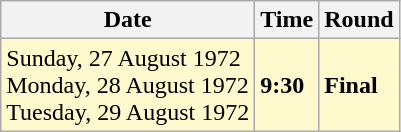<table class="wikitable">
<tr>
<th>Date</th>
<th>Time</th>
<th>Round</th>
</tr>
<tr style=background:lemonchiffon>
<td>Sunday, 27 August 1972<br>Monday, 28 August 1972<br>Tuesday, 29 August 1972</td>
<td><strong>9:30</strong></td>
<td><strong>Final</strong></td>
</tr>
</table>
